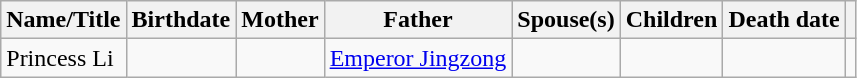<table class="wikitable">
<tr>
<th>Name/Title</th>
<th>Birthdate</th>
<th>Mother</th>
<th>Father</th>
<th>Spouse(s)</th>
<th>Children</th>
<th>Death date</th>
<th></th>
</tr>
<tr>
<td>Princess Li</td>
<td></td>
<td></td>
<td><a href='#'>Emperor Jingzong</a></td>
<td></td>
<td></td>
<td></td>
<td></td>
</tr>
</table>
